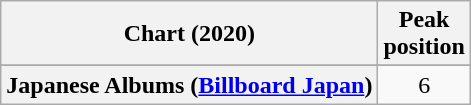<table class="wikitable plainrowheaders">
<tr>
<th>Chart (2020)</th>
<th>Peak<br>position</th>
</tr>
<tr>
</tr>
<tr>
<th scope="row">Japanese Albums (<a href='#'>Billboard Japan</a>)</th>
<td style="text-align:center;">6</td>
</tr>
</table>
